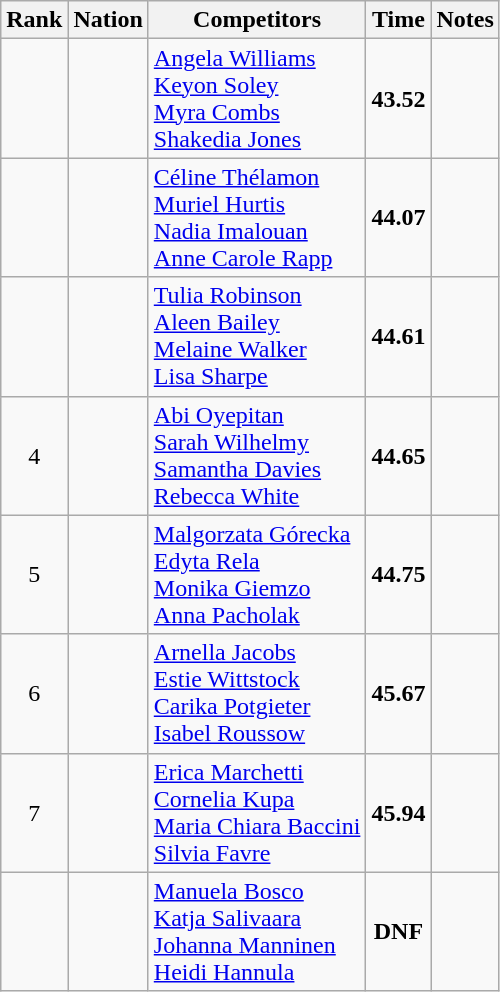<table class="wikitable sortable" style="text-align:center">
<tr>
<th>Rank</th>
<th>Nation</th>
<th>Competitors</th>
<th>Time</th>
<th>Notes</th>
</tr>
<tr>
<td></td>
<td align=left></td>
<td align=left><a href='#'>Angela Williams</a><br><a href='#'>Keyon Soley</a><br><a href='#'>Myra Combs</a><br><a href='#'>Shakedia Jones</a></td>
<td><strong>43.52</strong></td>
<td></td>
</tr>
<tr>
<td></td>
<td align=left></td>
<td align=left><a href='#'>Céline Thélamon</a><br><a href='#'>Muriel Hurtis</a><br><a href='#'>Nadia Imalouan</a><br><a href='#'>Anne Carole Rapp</a></td>
<td><strong>44.07</strong></td>
<td></td>
</tr>
<tr>
<td></td>
<td align=left></td>
<td align=left><a href='#'>Tulia Robinson</a><br><a href='#'>Aleen Bailey</a><br><a href='#'>Melaine Walker</a><br><a href='#'>Lisa Sharpe</a></td>
<td><strong>44.61</strong></td>
<td></td>
</tr>
<tr>
<td>4</td>
<td align=left></td>
<td align=left><a href='#'>Abi Oyepitan</a><br><a href='#'>Sarah Wilhelmy</a><br><a href='#'>Samantha Davies</a><br><a href='#'>Rebecca White</a></td>
<td><strong>44.65</strong></td>
<td></td>
</tr>
<tr>
<td>5</td>
<td align=left></td>
<td align=left><a href='#'>Malgorzata Górecka</a><br><a href='#'>Edyta Rela</a><br><a href='#'>Monika Giemzo</a><br><a href='#'>Anna Pacholak</a></td>
<td><strong>44.75</strong></td>
<td></td>
</tr>
<tr>
<td>6</td>
<td align=left></td>
<td align=left><a href='#'>Arnella Jacobs</a><br><a href='#'>Estie Wittstock</a><br><a href='#'>Carika Potgieter</a><br><a href='#'>Isabel Roussow</a></td>
<td><strong>45.67</strong></td>
<td></td>
</tr>
<tr>
<td>7</td>
<td align=left></td>
<td align=left><a href='#'>Erica Marchetti</a><br><a href='#'>Cornelia Kupa</a><br><a href='#'>Maria Chiara Baccini</a><br><a href='#'>Silvia Favre</a></td>
<td><strong>45.94</strong></td>
<td></td>
</tr>
<tr>
<td></td>
<td align=left></td>
<td align=left><a href='#'>Manuela Bosco</a><br><a href='#'>Katja Salivaara</a><br><a href='#'>Johanna Manninen</a><br><a href='#'>Heidi Hannula</a></td>
<td><strong>DNF</strong></td>
<td></td>
</tr>
</table>
